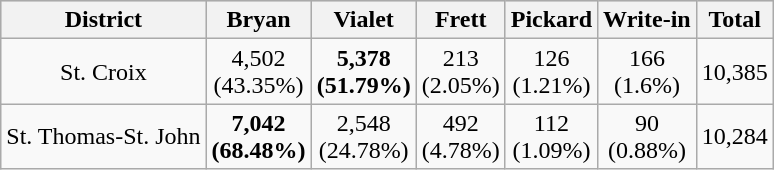<table class="wikitable sortable" style="text-align:center">
<tr bgcolor=lightgrey>
<th>District</th>
<th>Bryan</th>
<th>Vialet</th>
<th>Frett</th>
<th>Pickard</th>
<th>Write-in</th>
<th>Total</th>
</tr>
<tr>
<td>St. Croix</td>
<td>4,502<br>(43.35%)</td>
<td><strong>5,378<br>(51.79%)</strong></td>
<td>213<br>(2.05%)</td>
<td>126<br>(1.21%)</td>
<td>166<br>(1.6%)</td>
<td>10,385</td>
</tr>
<tr>
<td>St. Thomas-St. John</td>
<td><strong>7,042<br>(68.48%)</strong></td>
<td>2,548<br>(24.78%)</td>
<td>492<br>(4.78%)</td>
<td>112<br>(1.09%)</td>
<td>90<br>(0.88%)</td>
<td>10,284</td>
</tr>
</table>
